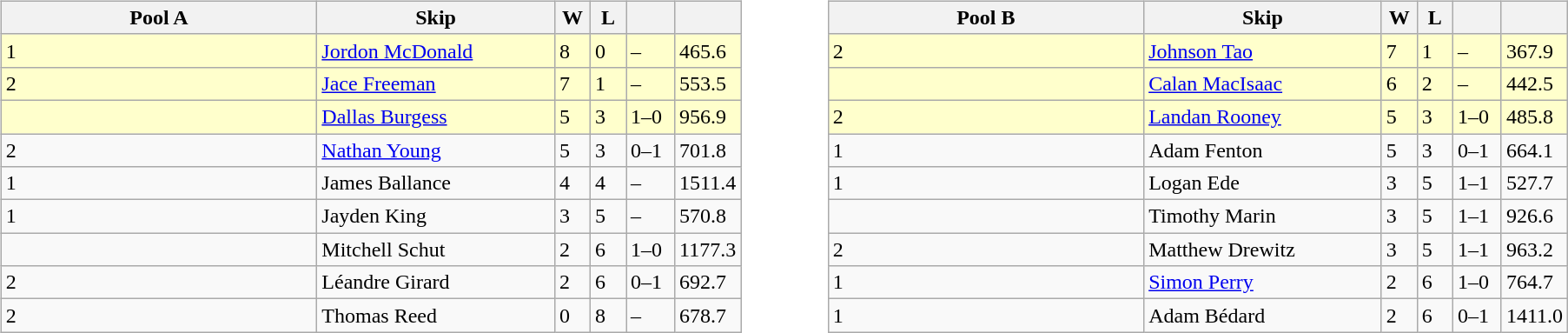<table>
<tr>
<td valign=top width=10%><br><table class=wikitable>
<tr>
<th width=235>Pool A</th>
<th width=175>Skip</th>
<th width=20>W</th>
<th width=20>L</th>
<th width=30></th>
<th width=20></th>
</tr>
<tr bgcolor=#ffffcc>
<td> 1</td>
<td><a href='#'>Jordon McDonald</a></td>
<td>8</td>
<td>0</td>
<td>–</td>
<td>465.6</td>
</tr>
<tr bgcolor=#ffffcc>
<td> 2</td>
<td><a href='#'>Jace Freeman</a></td>
<td>7</td>
<td>1</td>
<td>–</td>
<td>553.5</td>
</tr>
<tr bgcolor=#ffffcc>
<td></td>
<td><a href='#'>Dallas Burgess</a></td>
<td>5</td>
<td>3</td>
<td>1–0</td>
<td>956.9</td>
</tr>
<tr>
<td> 2</td>
<td><a href='#'>Nathan Young</a></td>
<td>5</td>
<td>3</td>
<td>0–1</td>
<td>701.8</td>
</tr>
<tr>
<td> 1</td>
<td>James Ballance</td>
<td>4</td>
<td>4</td>
<td>–</td>
<td>1511.4</td>
</tr>
<tr>
<td> 1</td>
<td>Jayden King</td>
<td>3</td>
<td>5</td>
<td>–</td>
<td>570.8</td>
</tr>
<tr>
<td></td>
<td>Mitchell Schut</td>
<td>2</td>
<td>6</td>
<td>1–0</td>
<td>1177.3</td>
</tr>
<tr>
<td> 2</td>
<td>Léandre Girard</td>
<td>2</td>
<td>6</td>
<td>0–1</td>
<td>692.7</td>
</tr>
<tr>
<td> 2</td>
<td>Thomas Reed</td>
<td>0</td>
<td>8</td>
<td>–</td>
<td>678.7</td>
</tr>
</table>
</td>
<td valign=top width=10%><br><table class=wikitable>
<tr>
<th width=235>Pool B</th>
<th width=175>Skip</th>
<th width=20>W</th>
<th width=20>L</th>
<th width=30></th>
<th width=20></th>
</tr>
<tr bgcolor=#ffffcc>
<td> 2</td>
<td><a href='#'>Johnson Tao</a></td>
<td>7</td>
<td>1</td>
<td>–</td>
<td>367.9</td>
</tr>
<tr bgcolor=#ffffcc>
<td></td>
<td><a href='#'>Calan MacIsaac</a></td>
<td>6</td>
<td>2</td>
<td>–</td>
<td>442.5</td>
</tr>
<tr bgcolor=#ffffcc>
<td> 2</td>
<td><a href='#'>Landan Rooney</a></td>
<td>5</td>
<td>3</td>
<td>1–0</td>
<td>485.8</td>
</tr>
<tr>
<td> 1</td>
<td>Adam Fenton</td>
<td>5</td>
<td>3</td>
<td>0–1</td>
<td>664.1</td>
</tr>
<tr>
<td> 1</td>
<td>Logan Ede</td>
<td>3</td>
<td>5</td>
<td>1–1</td>
<td>527.7</td>
</tr>
<tr>
<td></td>
<td>Timothy Marin</td>
<td>3</td>
<td>5</td>
<td>1–1</td>
<td>926.6</td>
</tr>
<tr>
<td> 2</td>
<td>Matthew Drewitz</td>
<td>3</td>
<td>5</td>
<td>1–1</td>
<td>963.2</td>
</tr>
<tr>
<td> 1</td>
<td><a href='#'>Simon Perry</a></td>
<td>2</td>
<td>6</td>
<td>1–0</td>
<td>764.7</td>
</tr>
<tr>
<td> 1</td>
<td>Adam Bédard</td>
<td>2</td>
<td>6</td>
<td>0–1</td>
<td>1411.0</td>
</tr>
</table>
</td>
</tr>
</table>
